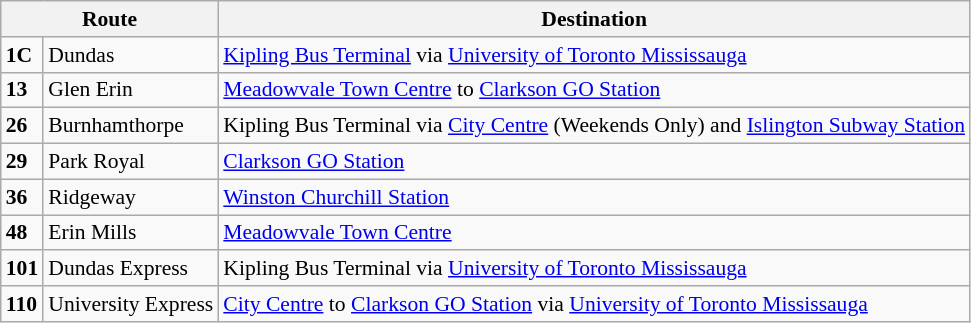<table class=wikitable style="font-size: 90%;" |>
<tr>
<th colspan=2>Route</th>
<th>Destination</th>
</tr>
<tr>
<td><strong>1C</strong></td>
<td>Dundas</td>
<td><a href='#'>Kipling Bus Terminal</a> via <a href='#'>University of Toronto Mississauga</a></td>
</tr>
<tr>
<td><strong>13</strong></td>
<td>Glen Erin</td>
<td><a href='#'>Meadowvale Town Centre</a> to <a href='#'>Clarkson GO Station</a></td>
</tr>
<tr>
<td><strong>26</strong></td>
<td>Burnhamthorpe</td>
<td>Kipling Bus Terminal via <a href='#'>City Centre</a> (Weekends Only) and <a href='#'>Islington Subway Station</a></td>
</tr>
<tr>
<td><strong>29</strong></td>
<td>Park Royal</td>
<td><a href='#'>Clarkson GO Station</a></td>
</tr>
<tr>
<td><strong>36</strong></td>
<td>Ridgeway</td>
<td><a href='#'>Winston Churchill Station</a></td>
</tr>
<tr>
<td><strong>48</strong></td>
<td>Erin Mills</td>
<td><a href='#'>Meadowvale Town Centre</a></td>
</tr>
<tr>
<td><strong>101</strong></td>
<td>Dundas Express</td>
<td>Kipling Bus Terminal via <a href='#'>University of Toronto Mississauga</a></td>
</tr>
<tr>
<td><strong>110</strong></td>
<td>University Express</td>
<td><a href='#'>City Centre</a> to <a href='#'>Clarkson GO Station</a> via <a href='#'>University of Toronto Mississauga</a></td>
</tr>
</table>
